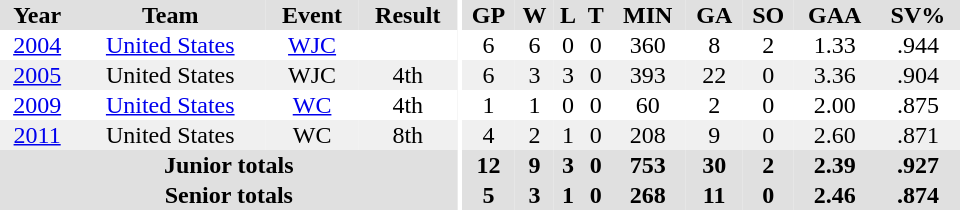<table border="0" cellpadding="1" cellspacing="0" ID="Table3" style="text-align:center; width:40em">
<tr ALIGN="center" bgcolor="#e0e0e0">
<th>Year</th>
<th>Team</th>
<th>Event</th>
<th>Result</th>
<th rowspan="99" bgcolor="#ffffff"></th>
<th>GP</th>
<th>W</th>
<th>L</th>
<th>T</th>
<th>MIN</th>
<th>GA</th>
<th>SO</th>
<th>GAA</th>
<th>SV%</th>
</tr>
<tr ALIGN="center">
<td><a href='#'>2004</a></td>
<td><a href='#'>United States</a></td>
<td><a href='#'>WJC</a></td>
<td></td>
<td>6</td>
<td>6</td>
<td>0</td>
<td>0</td>
<td>360</td>
<td>8</td>
<td>2</td>
<td>1.33</td>
<td>.944</td>
</tr>
<tr ALIGN="center" bgcolor="#f0f0f0">
<td><a href='#'>2005</a></td>
<td>United States</td>
<td>WJC</td>
<td>4th</td>
<td>6</td>
<td>3</td>
<td>3</td>
<td>0</td>
<td>393</td>
<td>22</td>
<td>0</td>
<td>3.36</td>
<td>.904</td>
</tr>
<tr ALIGN="center">
<td><a href='#'>2009</a></td>
<td><a href='#'>United States</a></td>
<td><a href='#'>WC</a></td>
<td>4th</td>
<td>1</td>
<td>1</td>
<td>0</td>
<td>0</td>
<td>60</td>
<td>2</td>
<td>0</td>
<td>2.00</td>
<td>.875</td>
</tr>
<tr ALIGN="center" bgcolor="#f0f0f0">
<td><a href='#'>2011</a></td>
<td>United States</td>
<td>WC</td>
<td>8th</td>
<td>4</td>
<td>2</td>
<td>1</td>
<td>0</td>
<td>208</td>
<td>9</td>
<td>0</td>
<td>2.60</td>
<td>.871</td>
</tr>
<tr ALIGN="center" bgcolor="#e0e0e0">
<th colspan=4>Junior totals</th>
<th>12</th>
<th>9</th>
<th>3</th>
<th>0</th>
<th>753</th>
<th>30</th>
<th>2</th>
<th>2.39</th>
<th>.927</th>
</tr>
<tr ALIGN="center" bgcolor="#e0e0e0">
<th colspan=4>Senior totals</th>
<th>5</th>
<th>3</th>
<th>1</th>
<th>0</th>
<th>268</th>
<th>11</th>
<th>0</th>
<th>2.46</th>
<th>.874</th>
</tr>
</table>
